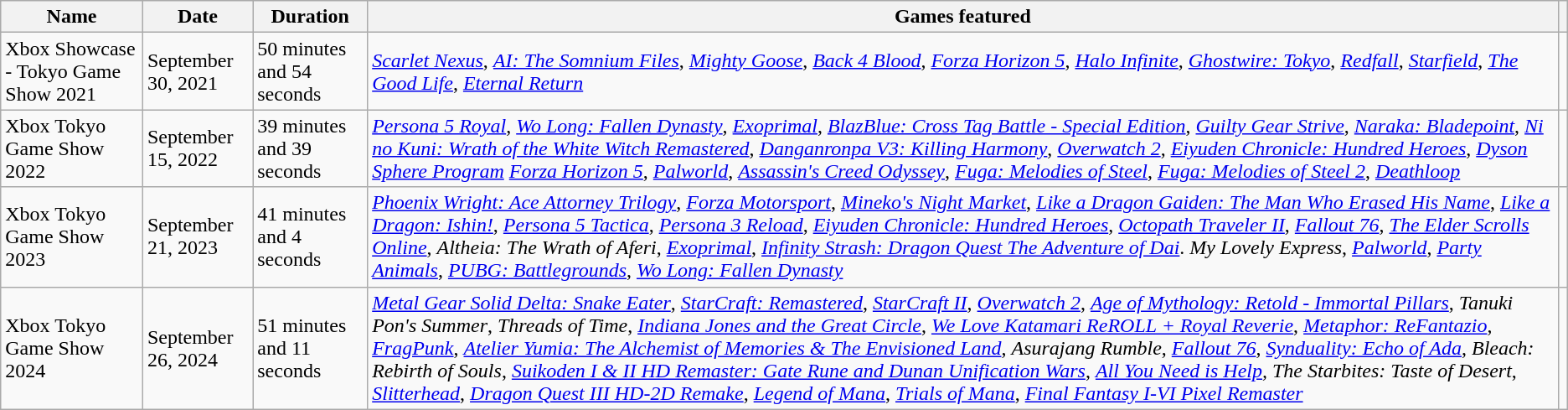<table class="wikitable">
<tr>
<th>Name</th>
<th>Date</th>
<th>Duration</th>
<th>Games featured</th>
<th></th>
</tr>
<tr>
<td>Xbox Showcase - Tokyo Game Show 2021</td>
<td>September 30, 2021</td>
<td>50 minutes and 54 seconds</td>
<td><em><a href='#'>Scarlet Nexus</a></em>, <em><a href='#'>AI: The Somnium Files</a></em>, <em><a href='#'>Mighty Goose</a></em>, <em><a href='#'>Back 4 Blood</a></em>, <em><a href='#'>Forza Horizon 5</a></em>, <em><a href='#'>Halo Infinite</a></em>, <em><a href='#'>Ghostwire: Tokyo</a></em>, <em><a href='#'>Redfall</a></em>, <a href='#'><em>Starfield</em></a>, <a href='#'><em>The Good Life</em></a>, <a href='#'><em>Eternal Return</em></a></td>
<td></td>
</tr>
<tr>
<td>Xbox Tokyo Game Show 2022</td>
<td>September 15, 2022</td>
<td>39 minutes and 39 seconds</td>
<td><em><a href='#'>Persona 5 Royal</a></em>, <em><a href='#'>Wo Long: Fallen Dynasty</a></em>, <em><a href='#'>Exoprimal</a></em>, <a href='#'><em>BlazBlue: Cross Tag Battle - Special Edition</em></a>, <em><a href='#'>Guilty Gear Strive</a></em>, <em><a href='#'>Naraka: Bladepoint</a></em>, <a href='#'><em>Ni no Kuni: Wrath of the White Witch Remastered</em></a>, <em><a href='#'>Danganronpa V3: Killing Harmony</a></em>, <em><a href='#'>Overwatch 2</a></em>, <em><a href='#'>Eiyuden Chronicle: Hundred Heroes</a></em>, <em><a href='#'>Dyson Sphere Program</a></em> <em><a href='#'>Forza Horizon 5</a></em>, <em><a href='#'>Palworld</a></em>, <em><a href='#'>Assassin's Creed Odyssey</a></em>, <em><a href='#'>Fuga: Melodies of Steel</a></em>, <em><a href='#'>Fuga: Melodies of Steel 2</a></em>, <em><a href='#'>Deathloop</a></em></td>
<td></td>
</tr>
<tr>
<td>Xbox Tokyo Game Show 2023</td>
<td>September 21, 2023</td>
<td>41 minutes and 4 seconds</td>
<td><em><a href='#'>Phoenix Wright: Ace Attorney Trilogy</a></em>, <a href='#'><em>Forza Motorsport</em></a>, <em><a href='#'>Mineko's Night Market</a></em>, <em><a href='#'>Like a Dragon Gaiden: The Man Who Erased His Name</a></em>, <em><a href='#'>Like a Dragon: Ishin!</a></em>, <em><a href='#'>Persona 5 Tactica</a></em>, <em><a href='#'>Persona 3 Reload</a></em>, <em><a href='#'>Eiyuden Chronicle: Hundred Heroes</a></em>, <em><a href='#'>Octopath Traveler II</a></em>, <em><a href='#'>Fallout 76</a></em>, <em><a href='#'>The Elder Scrolls Online</a></em>, <em>Altheia: The Wrath of Aferi</em>, <em><a href='#'>Exoprimal</a></em>, <em><a href='#'>Infinity Strash: Dragon Quest The Adventure of Dai</a></em>. <em>My Lovely Express</em>, <em><a href='#'>Palworld</a></em>, <a href='#'><em>Party Animals</em></a>, <em><a href='#'>PUBG: Battlegrounds</a></em>, <em><a href='#'>Wo Long: Fallen Dynasty</a></em></td>
<td></td>
</tr>
<tr>
<td>Xbox Tokyo Game Show 2024</td>
<td>September 26, 2024</td>
<td>51 minutes and 11 seconds</td>
<td><em><a href='#'>Metal Gear Solid Delta: Snake Eater</a></em>, <em><a href='#'>StarCraft: Remastered</a></em>, <em><a href='#'>StarCraft II</a></em>, <em><a href='#'>Overwatch 2</a></em>, <a href='#'><em>Age of Mythology: Retold - Immortal Pillars</em></a>, <em>Tanuki Pon's Summer</em>, <em>Threads of Time</em>, <em><a href='#'>Indiana Jones and the Great Circle</a></em>, <a href='#'><em>We Love Katamari ReROLL + Royal Reverie</em></a>, <em><a href='#'>Metaphor: ReFantazio</a></em>, <em><a href='#'>FragPunk</a></em>, <em><a href='#'>Atelier Yumia: The Alchemist of Memories & The Envisioned Land</a></em>, <em>Asurajang Rumble</em>, <em><a href='#'>Fallout 76</a></em>, <em><a href='#'>Synduality: Echo of Ada</a></em>, <em>Bleach: Rebirth of Souls</em>, <em><a href='#'>Suikoden I & II HD Remaster: Gate Rune and Dunan Unification Wars</a></em>, <em><a href='#'>All You Need is Help</a>, The Starbites: Taste of Desert</em>, <em><a href='#'>Slitterhead</a></em>, <em><a href='#'>Dragon Quest III HD-2D Remake</a></em>, <em><a href='#'>Legend of Mana</a></em>, <a href='#'><em>Trials of Mana</em></a>, <em><a href='#'>Final Fantasy I-VI Pixel Remaster</a></em></td>
<td></td>
</tr>
</table>
